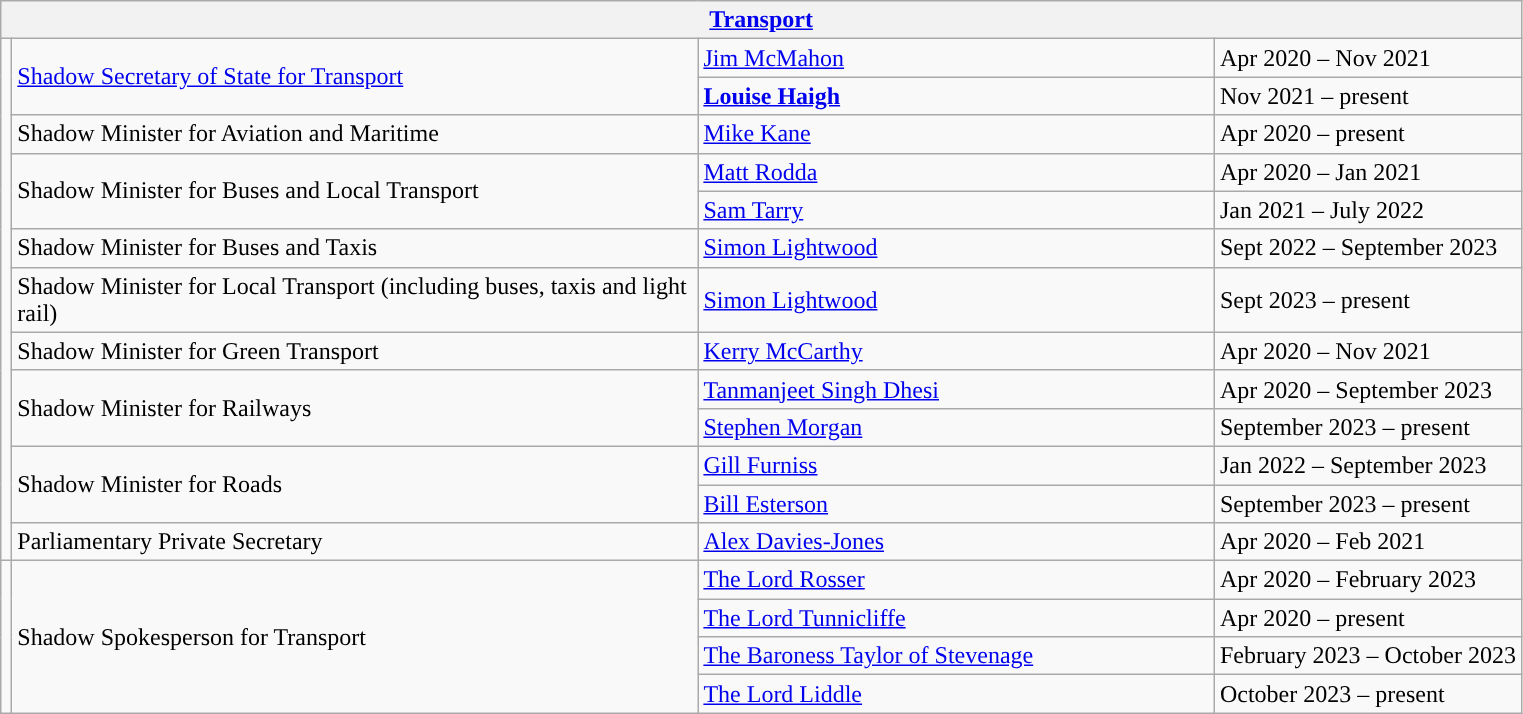<table class="wikitable">
<tr>
<th colspan="4"><a href='#'>Transport</a></th>
</tr>
<tr>
<td rowspan="13" style="background: "></td>
<td rowspan="2" style="width: 450px;"><a href='#'>Shadow Secretary of State for Transport</a></td>
<td style="width: 337px;"><a href='#'>Jim McMahon</a></td>
<td>Apr 2020 – Nov 2021</td>
</tr>
<tr>
<td><strong><a href='#'>Louise Haigh</a></strong></td>
<td>Nov 2021 – present</td>
</tr>
<tr>
<td>Shadow Minister for Aviation and Maritime</td>
<td><a href='#'>Mike Kane</a></td>
<td>Apr 2020 – present</td>
</tr>
<tr>
<td rowspan="2">Shadow Minister for Buses and Local Transport</td>
<td><a href='#'>Matt Rodda</a></td>
<td>Apr 2020 – Jan 2021</td>
</tr>
<tr>
<td rowspan="1"><a href='#'>Sam Tarry</a></td>
<td colspan="1">Jan 2021 – July 2022</td>
</tr>
<tr>
<td rowspan="1">Shadow Minister for Buses and Taxis</td>
<td colspan="1"><a href='#'>Simon Lightwood</a></td>
<td>Sept 2022 – September 2023</td>
</tr>
<tr>
<td>Shadow Minister for Local Transport (including buses, taxis and light rail)</td>
<td colspan="1"><a href='#'>Simon Lightwood</a></td>
<td>Sept 2023 – present</td>
</tr>
<tr>
<td>Shadow Minister for Green Transport</td>
<td><a href='#'>Kerry McCarthy</a></td>
<td>Apr 2020 – Nov 2021</td>
</tr>
<tr>
<td rowspan="2">Shadow Minister for Railways</td>
<td><a href='#'>Tanmanjeet Singh Dhesi</a></td>
<td>Apr 2020 – September 2023</td>
</tr>
<tr>
<td><a href='#'>Stephen Morgan</a></td>
<td>September 2023 – present</td>
</tr>
<tr>
<td rowspan="2">Shadow Minister for Roads</td>
<td><a href='#'>Gill Furniss</a></td>
<td>Jan 2022 – September 2023</td>
</tr>
<tr>
<td><a href='#'>Bill Esterson</a></td>
<td>September 2023 – present</td>
</tr>
<tr>
<td>Parliamentary Private Secretary</td>
<td><a href='#'>Alex Davies-Jones</a></td>
<td>Apr 2020 – Feb 2021</td>
</tr>
<tr>
<td rowspan="4" style="background: "></td>
<td rowspan="4">Shadow Spokesperson for Transport</td>
<td><a href='#'>The Lord Rosser</a></td>
<td>Apr 2020 – February 2023</td>
</tr>
<tr>
<td><a href='#'>The Lord Tunnicliffe</a></td>
<td>Apr 2020 – present</td>
</tr>
<tr>
<td><a href='#'>The Baroness Taylor of Stevenage</a></td>
<td>February 2023 – October 2023</td>
</tr>
<tr>
<td><a href='#'>The Lord Liddle</a></td>
<td>October 2023 – present</td>
</tr>
</table>
